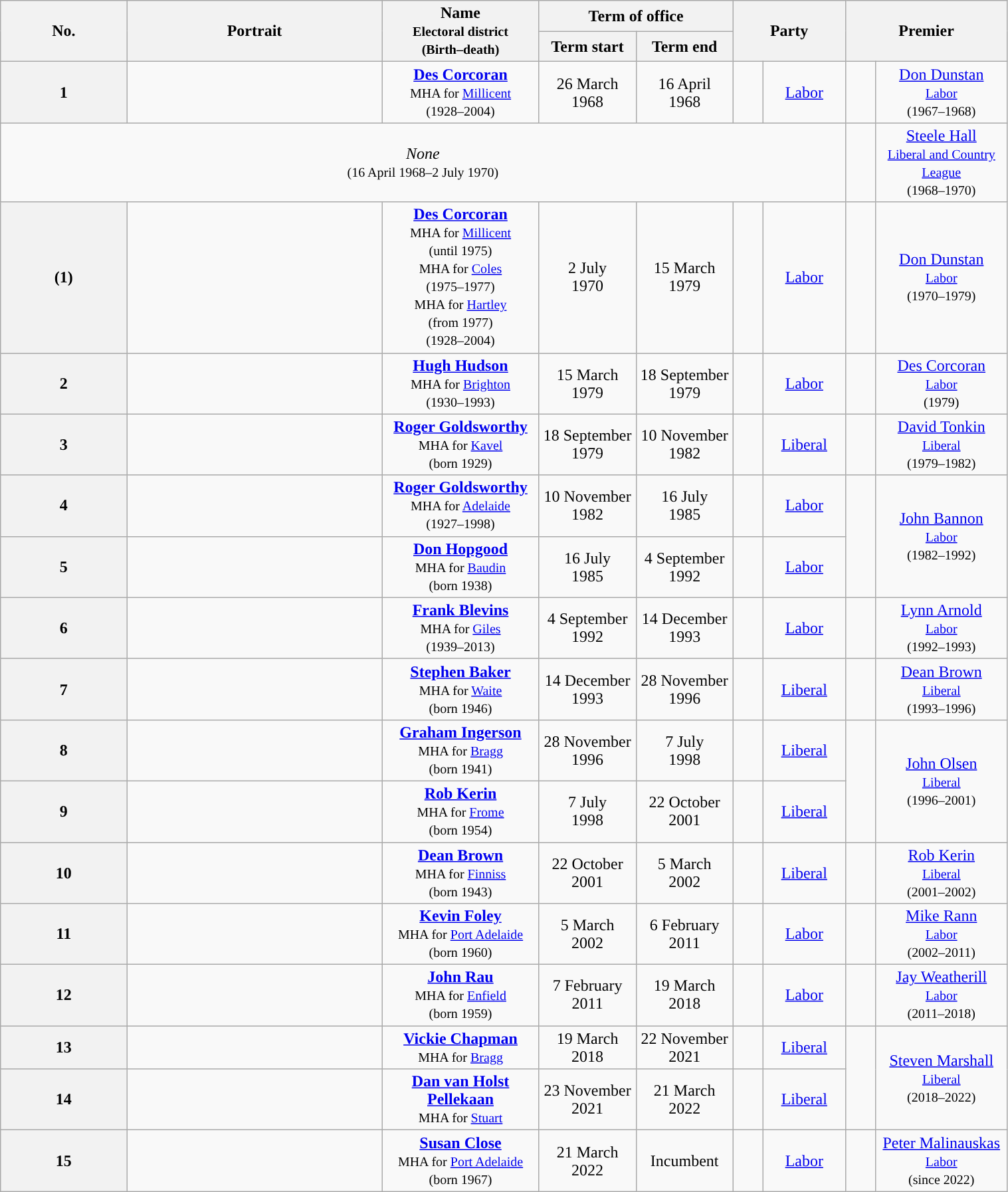<table class="wikitable" style="text-align:center;" width="80%">
<tr>
<th rowspan="2">No.</th>
<th rowspan="2" scope="col">Portrait</th>
<th rowspan="2" scope="col"  width="150px">Name<br><small>Electoral district<br>(Birth–death)</small></th>
<th colspan="2" scope="col">Term of office</th>
<th colspan="2" rowspan="2">Party</th>
<th colspan="2" rowspan="2">Premier</th>
</tr>
<tr>
<th width="90px">Term start</th>
<th width="90px">Term end</th>
</tr>
<tr>
<th>1</th>
<td></td>
<td><strong><a href='#'>Des Corcoran</a></strong><br><small>MHA for <a href='#'>Millicent</a></small><br><small>(1928–2004)</small></td>
<td>26 March<br>1968</td>
<td>16 April<br>1968</td>
<td style="background:"></td>
<td width="75px"><a href='#'>Labor</a></td>
<td style="background:"></td>
<td width="125px"><a href='#'>Don Dunstan</a><br><a href='#'><small>Labor</small></a><br><small>(1967–1968)</small></td>
</tr>
<tr>
<td colspan="7"><em>None</em><br><small>(16 April 1968–2 July 1970)</small></td>
<td style="background:"></td>
<td><a href='#'>Steele Hall</a><br><small><a href='#'>Liberal and Country League</a></small><br><small>(1968–1970)</small></td>
</tr>
<tr>
<th>(1)</th>
<td></td>
<td><strong><a href='#'>Des Corcoran</a></strong><br><small>MHA for <a href='#'>Millicent</a><br>(until 1975)<br>MHA for <a href='#'>Coles</a><br>(1975–1977)<br>MHA for <a href='#'>Hartley</a><br>(from 1977)</small><br><small>(1928–2004)</small></td>
<td>2 July<br>1970</td>
<td>15 March<br>1979</td>
<td style="background:"></td>
<td><a href='#'>Labor</a></td>
<td style="background:"></td>
<td><a href='#'>Don Dunstan</a><br><a href='#'><small>Labor</small></a><br><small>(1970–1979)</small></td>
</tr>
<tr>
<th>2</th>
<td></td>
<td><a href='#'><strong>Hugh Hudson</strong></a><br><small>MHA for <a href='#'>Brighton</a></small><br><small>(1930–1993)</small></td>
<td>15 March<br>1979</td>
<td>18 September<br>1979</td>
<td style="background:"></td>
<td><a href='#'>Labor</a></td>
<td style="background:"></td>
<td><a href='#'>Des Corcoran</a><br><a href='#'><small>Labor</small></a><br><small>(1979)</small></td>
</tr>
<tr>
<th>3</th>
<td></td>
<td><a href='#'><strong>Roger Goldsworthy</strong></a><br><small>MHA for <a href='#'>Kavel</a></small><br><small>(born 1929)</small></td>
<td>18 September<br>1979</td>
<td>10 November<br>1982</td>
<td style="background:"></td>
<td><a href='#'>Liberal</a></td>
<td style="background:"></td>
<td><a href='#'>David Tonkin</a><br><a href='#'><small>Liberal</small></a><br><small>(1979–1982)</small></td>
</tr>
<tr>
<th>4</th>
<td></td>
<td><a href='#'><strong>Roger Goldsworthy</strong></a><br><small>MHA for <a href='#'>Adelaide</a></small><br><small>(1927–1998)</small></td>
<td>10 November<br>1982</td>
<td>16 July<br>1985</td>
<td style="background:"></td>
<td><a href='#'>Labor</a></td>
<td rowspan="2" style="background:"></td>
<td rowspan="2"><a href='#'>John Bannon</a><br><a href='#'><small>Labor</small></a><br><small>(1982–1992)</small></td>
</tr>
<tr>
<th>5</th>
<td></td>
<td><strong><a href='#'>Don Hopgood</a></strong><br><small>MHA for <a href='#'>Baudin</a></small><br><small>(born 1938)</small></td>
<td>16 July<br>1985</td>
<td>4 September<br>1992</td>
<td style="background:"></td>
<td><a href='#'>Labor</a></td>
</tr>
<tr>
<th>6</th>
<td></td>
<td><strong><a href='#'>Frank Blevins</a></strong><br><small>MHA for <a href='#'>Giles</a></small><br><small>(1939–2013)</small></td>
<td>4 September<br>1992</td>
<td>14 December<br>1993</td>
<td style="background:"></td>
<td><a href='#'>Labor</a></td>
<td style="background:"></td>
<td><a href='#'>Lynn Arnold</a><br><a href='#'><small>Labor</small></a><br><small>(1992–1993)</small></td>
</tr>
<tr>
<th>7</th>
<td></td>
<td><a href='#'><strong>Stephen Baker</strong></a><br><small>MHA for <a href='#'>Waite</a></small><br><small>(born 1946)</small></td>
<td>14 December<br>1993</td>
<td>28 November<br>1996</td>
<td style="background:"></td>
<td><a href='#'>Liberal</a></td>
<td style="background:"></td>
<td><a href='#'>Dean Brown</a><br><a href='#'><small>Liberal</small></a><br><small>(1993–1996)</small></td>
</tr>
<tr>
<th>8</th>
<td></td>
<td><strong><a href='#'>Graham Ingerson</a></strong><br><small>MHA for <a href='#'>Bragg</a></small><br><small>(born 1941)</small></td>
<td>28 November<br>1996</td>
<td>7 July<br>1998</td>
<td style="background:"></td>
<td><a href='#'>Liberal</a></td>
<td rowspan="2" style="background:"></td>
<td rowspan="2"><a href='#'>John Olsen</a><br><a href='#'><small>Liberal</small></a><br><small>(1996–2001)</small></td>
</tr>
<tr>
<th>9</th>
<td></td>
<td><strong><a href='#'>Rob Kerin</a></strong><br><small>MHA for <a href='#'>Frome</a></small><br><small>(born 1954)</small></td>
<td>7 July<br>1998</td>
<td>22 October<br>2001</td>
<td style="background:"></td>
<td><a href='#'>Liberal</a></td>
</tr>
<tr>
<th>10</th>
<td></td>
<td><strong><a href='#'>Dean Brown</a></strong><br><small>MHA for <a href='#'>Finniss</a></small><br><small>(born 1943)</small></td>
<td>22 October<br>2001</td>
<td>5 March<br>2002</td>
<td style="background:"></td>
<td><a href='#'>Liberal</a></td>
<td style="background:"></td>
<td><a href='#'>Rob Kerin</a><br><a href='#'><small>Liberal</small></a><br><small>(2001–2002)</small></td>
</tr>
<tr>
<th>11</th>
<td></td>
<td><a href='#'><strong>Kevin Foley</strong></a><br><small>MHA for <a href='#'>Port Adelaide</a></small><br><small>(born 1960)</small></td>
<td>5 March<br>2002</td>
<td>6 February<br>2011</td>
<td style="background:"></td>
<td><a href='#'>Labor</a></td>
<td style="background:"></td>
<td><a href='#'>Mike Rann</a><br><a href='#'><small>Labor</small></a><br><small>(2002–2011)</small></td>
</tr>
<tr>
<th>12</th>
<td></td>
<td><strong><a href='#'>John Rau</a></strong><br><small>MHA for <a href='#'>Enfield</a></small><br><small>(born 1959)</small></td>
<td>7 February<br>2011</td>
<td>19 March<br>2018</td>
<td style="background:"></td>
<td><a href='#'>Labor</a></td>
<td style="background:"></td>
<td><a href='#'>Jay Weatherill</a><br><a href='#'><small>Labor</small></a><br><small>(2011–2018)</small></td>
</tr>
<tr>
<th>13</th>
<td></td>
<td><strong><a href='#'>Vickie Chapman</a></strong><br><small>MHA for <a href='#'>Bragg</a></small></td>
<td>19 March<br>2018</td>
<td>22 November<br>2021</td>
<td style="background:"></td>
<td><a href='#'>Liberal</a></td>
<td rowspan="2" style="background:"></td>
<td rowspan="2"><a href='#'>Steven Marshall</a><br><a href='#'><small>Liberal</small></a><br><small>(2018–2022)</small></td>
</tr>
<tr>
<th>14</th>
<td></td>
<td><strong><a href='#'>Dan van Holst Pellekaan</a></strong><br><small>MHA for <a href='#'>Stuart</a></small></td>
<td>23 November<br>2021</td>
<td>21 March<br>2022</td>
<td style="background:"></td>
<td><a href='#'>Liberal</a></td>
</tr>
<tr>
<th>15</th>
<td></td>
<td><strong><a href='#'>Susan Close</a></strong><br><small>MHA for <a href='#'>Port Adelaide</a></small><br><small>(born 1967)</small></td>
<td>21 March<br>2022</td>
<td>Incumbent</td>
<td style="background:"></td>
<td><a href='#'>Labor</a></td>
<td style="background:"></td>
<td><a href='#'>Peter Malinauskas</a><br><a href='#'><small>Labor</small></a><br><small>(since 2022)</small></td>
</tr>
</table>
